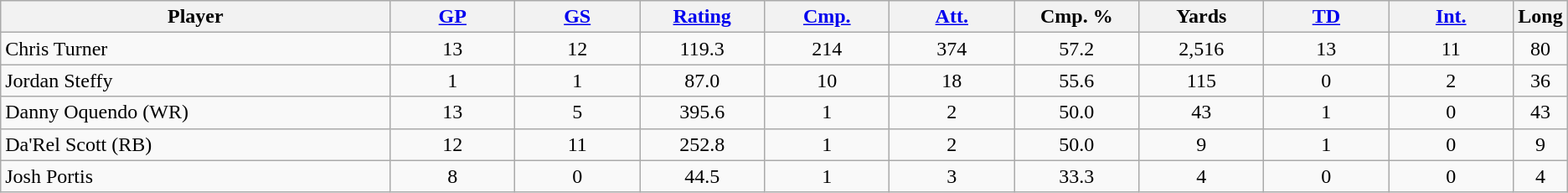<table border="1" class="wikitable">
<tr>
<th bgcolor="#DDDDFF" width="25%">Player</th>
<th bgcolor="#DDDDFF" width="8%"><a href='#'>GP</a></th>
<th bgcolor="#DDDDFF" width="8%"><a href='#'>GS</a></th>
<th bgcolor="#DDDDFF" width="8%"><a href='#'>Rating</a></th>
<th bgcolor="#DDDDFF" width="8%"><a href='#'>Cmp.</a></th>
<th bgcolor="#DDDDFF" width="8%"><a href='#'>Att.</a></th>
<th bgcolor="#DDDDFF" width="8%">Cmp. %</th>
<th bgcolor="#DDDDFF" width="8%">Yards</th>
<th bgcolor="#DDDDFF" width="8%"><a href='#'>TD</a></th>
<th bgcolor="#DDDDFF" width="8%"><a href='#'>Int.</a></th>
<th bgcolor="#DDDDFF" width="8%">Long</th>
</tr>
<tr style="text-align:center;">
<td align=left>Chris Turner</td>
<td>13</td>
<td>12</td>
<td>119.3</td>
<td>214</td>
<td>374</td>
<td>57.2</td>
<td>2,516</td>
<td>13</td>
<td>11</td>
<td>80</td>
</tr>
<tr style="text-align:center;">
<td align=left>Jordan Steffy</td>
<td>1</td>
<td>1</td>
<td>87.0</td>
<td>10</td>
<td>18</td>
<td>55.6</td>
<td>115</td>
<td>0</td>
<td>2</td>
<td>36</td>
</tr>
<tr style="text-align:center;">
<td align=left>Danny Oquendo (WR)</td>
<td>13</td>
<td>5</td>
<td>395.6</td>
<td>1</td>
<td>2</td>
<td>50.0</td>
<td>43</td>
<td>1</td>
<td>0</td>
<td>43</td>
</tr>
<tr style="text-align:center;">
<td align=left>Da'Rel Scott (RB)</td>
<td>12</td>
<td>11</td>
<td>252.8</td>
<td>1</td>
<td>2</td>
<td>50.0</td>
<td>9</td>
<td>1</td>
<td>0</td>
<td>9</td>
</tr>
<tr style="text-align:center;">
<td align=left>Josh Portis</td>
<td>8</td>
<td>0</td>
<td>44.5</td>
<td>1</td>
<td>3</td>
<td>33.3</td>
<td>4</td>
<td>0</td>
<td>0</td>
<td>4</td>
</tr>
</table>
